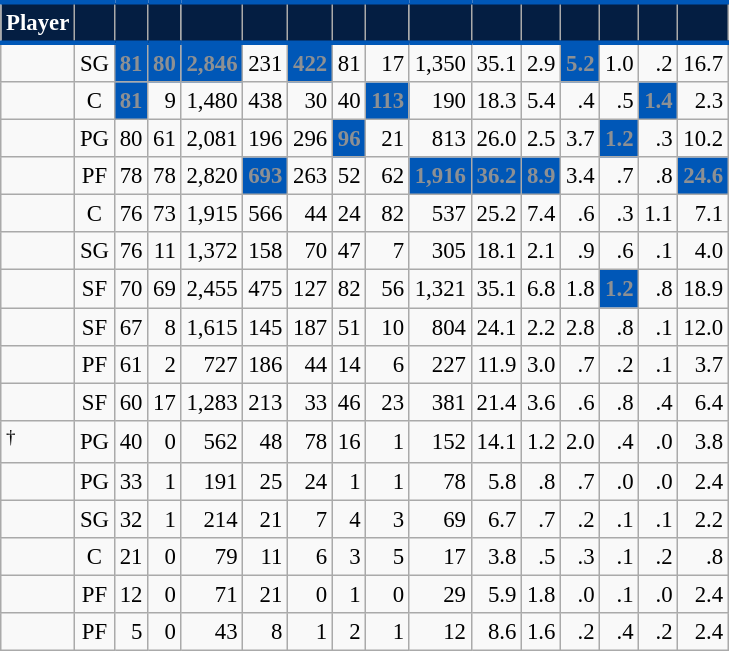<table class="wikitable sortable" style="font-size: 95%; text-align:right;">
<tr>
<th style="background:#041E42; color:#FFFFFF; border-top:#0057B7 3px solid; border-bottom:#0057B7 3px solid;">Player</th>
<th style="background:#041E42; color:#FFFFFF; border-top:#0057B7 3px solid; border-bottom:#0057B7 3px solid;"></th>
<th style="background:#041E42; color:#FFFFFF; border-top:#0057B7 3px solid; border-bottom:#0057B7 3px solid;"></th>
<th style="background:#041E42; color:#FFFFFF; border-top:#0057B7 3px solid; border-bottom:#0057B7 3px solid;"></th>
<th style="background:#041E42; color:#FFFFFF; border-top:#0057B7 3px solid; border-bottom:#0057B7 3px solid;"></th>
<th style="background:#041E42; color:#FFFFFF; border-top:#0057B7 3px solid; border-bottom:#0057B7 3px solid;"></th>
<th style="background:#041E42; color:#FFFFFF; border-top:#0057B7 3px solid; border-bottom:#0057B7 3px solid;"></th>
<th style="background:#041E42; color:#FFFFFF; border-top:#0057B7 3px solid; border-bottom:#0057B7 3px solid;"></th>
<th style="background:#041E42; color:#FFFFFF; border-top:#0057B7 3px solid; border-bottom:#0057B7 3px solid;"></th>
<th style="background:#041E42; color:#FFFFFF; border-top:#0057B7 3px solid; border-bottom:#0057B7 3px solid;"></th>
<th style="background:#041E42; color:#FFFFFF; border-top:#0057B7 3px solid; border-bottom:#0057B7 3px solid;"></th>
<th style="background:#041E42; color:#FFFFFF; border-top:#0057B7 3px solid; border-bottom:#0057B7 3px solid;"></th>
<th style="background:#041E42; color:#FFFFFF; border-top:#0057B7 3px solid; border-bottom:#0057B7 3px solid;"></th>
<th style="background:#041E42; color:#FFFFFF; border-top:#0057B7 3px solid; border-bottom:#0057B7 3px solid;"></th>
<th style="background:#041E42; color:#FFFFFF; border-top:#0057B7 3px solid; border-bottom:#0057B7 3px solid;"></th>
<th style="background:#041E42; color:#FFFFFF; border-top:#0057B7 3px solid; border-bottom:#0057B7 3px solid;"></th>
</tr>
<tr>
<td style="text-align:left;"></td>
<td style="text-align:center;">SG</td>
<td style="background:#0057B7; color:#8D9093;"><strong>81</strong></td>
<td style="background:#0057B7; color:#8D9093;"><strong>80</strong></td>
<td style="background:#0057B7; color:#8D9093;"><strong>2,846</strong></td>
<td>231</td>
<td style="background:#0057B7; color:#8D9093;"><strong>422</strong></td>
<td>81</td>
<td>17</td>
<td>1,350</td>
<td>35.1</td>
<td>2.9</td>
<td style="background:#0057B7; color:#8D9093;"><strong>5.2</strong></td>
<td>1.0</td>
<td>.2</td>
<td>16.7</td>
</tr>
<tr>
<td style="text-align:left;"></td>
<td style="text-align:center;">C</td>
<td style="background:#0057B7; color:#8D9093;"><strong>81</strong></td>
<td>9</td>
<td>1,480</td>
<td>438</td>
<td>30</td>
<td>40</td>
<td style="background:#0057B7; color:#8D9093;"><strong>113</strong></td>
<td>190</td>
<td>18.3</td>
<td>5.4</td>
<td>.4</td>
<td>.5</td>
<td style="background:#0057B7; color:#8D9093;"><strong>1.4</strong></td>
<td>2.3</td>
</tr>
<tr>
<td style="text-align:left;"></td>
<td style="text-align:center;">PG</td>
<td>80</td>
<td>61</td>
<td>2,081</td>
<td>196</td>
<td>296</td>
<td style="background:#0057B7; color:#8D9093;"><strong>96</strong></td>
<td>21</td>
<td>813</td>
<td>26.0</td>
<td>2.5</td>
<td>3.7</td>
<td style="background:#0057B7; color:#8D9093;"><strong>1.2</strong></td>
<td>.3</td>
<td>10.2</td>
</tr>
<tr>
<td style="text-align:left;"></td>
<td style="text-align:center;">PF</td>
<td>78</td>
<td>78</td>
<td>2,820</td>
<td style="background:#0057B7; color:#8D9093;"><strong>693</strong></td>
<td>263</td>
<td>52</td>
<td>62</td>
<td style="background:#0057B7; color:#8D9093;"><strong>1,916</strong></td>
<td style="background:#0057B7; color:#8D9093;"><strong>36.2</strong></td>
<td style="background:#0057B7; color:#8D9093;"><strong>8.9</strong></td>
<td>3.4</td>
<td>.7</td>
<td>.8</td>
<td style="background:#0057B7; color:#8D9093;"><strong>24.6</strong></td>
</tr>
<tr>
<td style="text-align:left;"></td>
<td style="text-align:center;">C</td>
<td>76</td>
<td>73</td>
<td>1,915</td>
<td>566</td>
<td>44</td>
<td>24</td>
<td>82</td>
<td>537</td>
<td>25.2</td>
<td>7.4</td>
<td>.6</td>
<td>.3</td>
<td>1.1</td>
<td>7.1</td>
</tr>
<tr>
<td style="text-align:left;"></td>
<td style="text-align:center;">SG</td>
<td>76</td>
<td>11</td>
<td>1,372</td>
<td>158</td>
<td>70</td>
<td>47</td>
<td>7</td>
<td>305</td>
<td>18.1</td>
<td>2.1</td>
<td>.9</td>
<td>.6</td>
<td>.1</td>
<td>4.0</td>
</tr>
<tr>
<td style="text-align:left;"></td>
<td style="text-align:center;">SF</td>
<td>70</td>
<td>69</td>
<td>2,455</td>
<td>475</td>
<td>127</td>
<td>82</td>
<td>56</td>
<td>1,321</td>
<td>35.1</td>
<td>6.8</td>
<td>1.8</td>
<td style="background:#0057B7; color:#8D9093;"><strong>1.2</strong></td>
<td>.8</td>
<td>18.9</td>
</tr>
<tr>
<td style="text-align:left;"></td>
<td style="text-align:center;">SF</td>
<td>67</td>
<td>8</td>
<td>1,615</td>
<td>145</td>
<td>187</td>
<td>51</td>
<td>10</td>
<td>804</td>
<td>24.1</td>
<td>2.2</td>
<td>2.8</td>
<td>.8</td>
<td>.1</td>
<td>12.0</td>
</tr>
<tr>
<td style="text-align:left;"></td>
<td style="text-align:center;">PF</td>
<td>61</td>
<td>2</td>
<td>727</td>
<td>186</td>
<td>44</td>
<td>14</td>
<td>6</td>
<td>227</td>
<td>11.9</td>
<td>3.0</td>
<td>.7</td>
<td>.2</td>
<td>.1</td>
<td>3.7</td>
</tr>
<tr>
<td style="text-align:left;"></td>
<td style="text-align:center;">SF</td>
<td>60</td>
<td>17</td>
<td>1,283</td>
<td>213</td>
<td>33</td>
<td>46</td>
<td>23</td>
<td>381</td>
<td>21.4</td>
<td>3.6</td>
<td>.6</td>
<td>.8</td>
<td>.4</td>
<td>6.4</td>
</tr>
<tr>
<td style="text-align:left;"><sup>†</sup></td>
<td style="text-align:center;">PG</td>
<td>40</td>
<td>0</td>
<td>562</td>
<td>48</td>
<td>78</td>
<td>16</td>
<td>1</td>
<td>152</td>
<td>14.1</td>
<td>1.2</td>
<td>2.0</td>
<td>.4</td>
<td>.0</td>
<td>3.8</td>
</tr>
<tr>
<td style="text-align:left;"></td>
<td style="text-align:center;">PG</td>
<td>33</td>
<td>1</td>
<td>191</td>
<td>25</td>
<td>24</td>
<td>1</td>
<td>1</td>
<td>78</td>
<td>5.8</td>
<td>.8</td>
<td>.7</td>
<td>.0</td>
<td>.0</td>
<td>2.4</td>
</tr>
<tr>
<td style="text-align:left;"></td>
<td style="text-align:center;">SG</td>
<td>32</td>
<td>1</td>
<td>214</td>
<td>21</td>
<td>7</td>
<td>4</td>
<td>3</td>
<td>69</td>
<td>6.7</td>
<td>.7</td>
<td>.2</td>
<td>.1</td>
<td>.1</td>
<td>2.2</td>
</tr>
<tr>
<td style="text-align:left;"></td>
<td style="text-align:center;">C</td>
<td>21</td>
<td>0</td>
<td>79</td>
<td>11</td>
<td>6</td>
<td>3</td>
<td>5</td>
<td>17</td>
<td>3.8</td>
<td>.5</td>
<td>.3</td>
<td>.1</td>
<td>.2</td>
<td>.8</td>
</tr>
<tr>
<td style="text-align:left;"></td>
<td style="text-align:center;">PF</td>
<td>12</td>
<td>0</td>
<td>71</td>
<td>21</td>
<td>0</td>
<td>1</td>
<td>0</td>
<td>29</td>
<td>5.9</td>
<td>1.8</td>
<td>.0</td>
<td>.1</td>
<td>.0</td>
<td>2.4</td>
</tr>
<tr>
<td style="text-align:left;"></td>
<td style="text-align:center;">PF</td>
<td>5</td>
<td>0</td>
<td>43</td>
<td>8</td>
<td>1</td>
<td>2</td>
<td>1</td>
<td>12</td>
<td>8.6</td>
<td>1.6</td>
<td>.2</td>
<td>.4</td>
<td>.2</td>
<td>2.4</td>
</tr>
</table>
